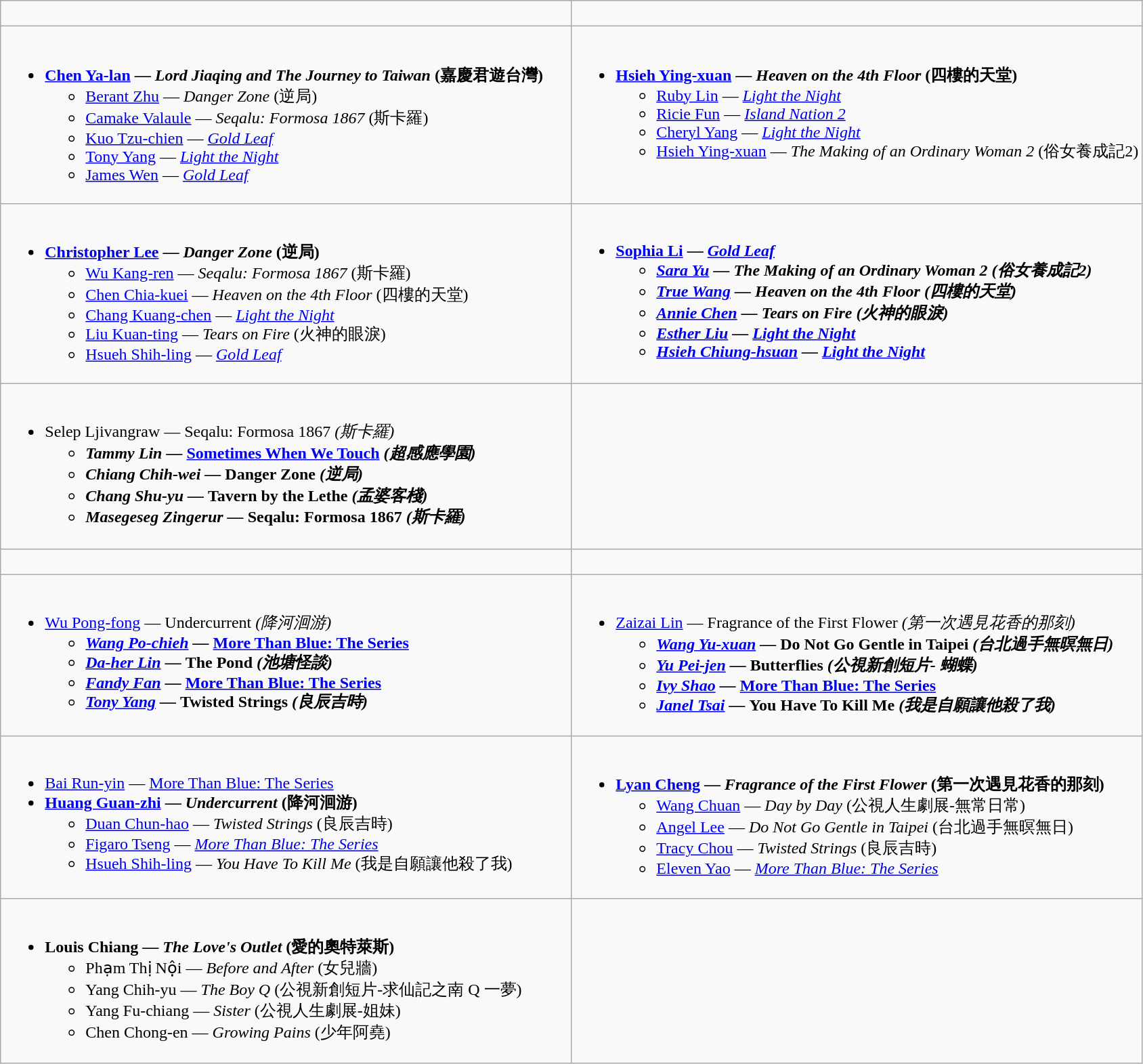<table class=wikitable>
<tr>
<td style="vertical-align:top;" width="50%"><br>
<strong></strong></td>
<td style="vertical-align:top;" width="50%"><br>
<strong></strong></td>
</tr>
<tr>
<td style="vertical-align:top;" width="50%"><br><ul><li><strong><a href='#'>Chen Ya-lan</a> — <em>Lord Jiaqing and The Journey to Taiwan</em> (嘉慶君遊台灣)</strong><ul><li><a href='#'>Berant Zhu</a> — <em>Danger Zone</em> (逆局)</li><li><a href='#'>Camake Valaule</a> — <em>Seqalu: Formosa 1867</em> (斯卡羅)</li><li><a href='#'>Kuo Tzu-chien</a> — <em><a href='#'>Gold Leaf</a></em></li><li><a href='#'>Tony Yang</a> — <em><a href='#'>Light the Night</a></em></li><li><a href='#'>James Wen</a> — <em><a href='#'>Gold Leaf</a></em></li></ul></li></ul></td>
<td style="vertical-align:top;" width="50%"><br><ul><li><strong><a href='#'>Hsieh Ying-xuan</a> — <em>Heaven on the 4th Floor</em> (四樓的天堂)</strong><ul><li><a href='#'>Ruby Lin</a> — <em><a href='#'>Light the Night</a></em></li><li><a href='#'>Ricie Fun</a> — <em><a href='#'>Island Nation 2</a></em></li><li><a href='#'>Cheryl Yang</a> — <em><a href='#'>Light the Night</a></em></li><li><a href='#'>Hsieh Ying-xuan</a> — <em>The Making of an Ordinary Woman 2</em> (俗女養成記2)</li></ul></li></ul></td>
</tr>
<tr>
<td style="vertical-align:top;" width="50%"><br><ul><li><strong><a href='#'>Christopher Lee</a> — <em>Danger Zone</em> (逆局)</strong><ul><li><a href='#'>Wu Kang-ren</a> — <em>Seqalu: Formosa 1867</em> (斯卡羅)</li><li><a href='#'>Chen Chia-kuei</a> — <em>Heaven on the 4th Floor</em> (四樓的天堂)</li><li><a href='#'>Chang Kuang-chen</a> — <em><a href='#'>Light the Night</a></em></li><li><a href='#'>Liu Kuan-ting</a> — <em>Tears on Fire</em> (火神的眼淚)</li><li><a href='#'>Hsueh Shih-ling</a> — <em><a href='#'>Gold Leaf</a></em></li></ul></li></ul></td>
<td style="vertical-align:top;" width="50%"><br><ul><li><strong><a href='#'>Sophia Li</a> — <em><a href='#'>Gold Leaf</a><strong><em><ul><li><a href='#'>Sara Yu</a> — </em>The Making of an Ordinary Woman 2<em> (俗女養成記2)</li><li><a href='#'>True Wang</a> — </em>Heaven on the 4th Floor<em> (四樓的天堂)</li><li><a href='#'>Annie Chen</a> — </em>Tears on Fire<em> (火神的眼淚)</li><li><a href='#'>Esther Liu</a> — </em><a href='#'>Light the Night</a><em></li><li><a href='#'>Hsieh Chiung-hsuan</a> — </em><a href='#'>Light the Night</a><em></li></ul></li></ul></td>
</tr>
<tr>
<td style="vertical-align:top;" width="50%"><br><ul><li></strong>Selep Ljivangraw — </em>Seqalu: Formosa 1867<em> (斯卡羅)<strong><ul><li>Tammy Lin — </em><a href='#'>Sometimes When We Touch</a><em> (超感應學園)</li><li>Chiang Chih-wei — </em>Danger Zone<em> (逆局)</li><li>Chang Shu-yu — </em>Tavern by the Lethe<em> (孟婆客棧)</li><li>Masegeseg Zingerur — </em>Seqalu: Formosa 1867<em> (斯卡羅)</li></ul></li></ul></td>
<td style="vertical-align:top;" width="50%"><br></td>
</tr>
<tr>
<td style="vertical-align:top;" width="50%"><br>
</strong><strong></td>
<td style="vertical-align:top;" width="50%"><br>
</strong><strong></td>
</tr>
<tr>
<td style="vertical-align:top;" width="50%"><br><ul><li></strong><a href='#'>Wu Pong-fong</a> — </em>Undercurrent<em> (降河洄游)<strong><ul><li><a href='#'>Wang Po-chieh</a> — </em><a href='#'>More Than Blue: The Series</a><em></li><li><a href='#'>Da-her Lin</a> — </em>The Pond<em> (池塘怪談)</li><li><a href='#'>Fandy Fan</a> — </em><a href='#'>More Than Blue: The Series</a><em></li><li><a href='#'>Tony Yang</a> — </em>Twisted Strings<em> (良辰吉時)</li></ul></li></ul></td>
<td style="vertical-align:top;" width="50%"><br><ul><li></strong><a href='#'>Zaizai Lin</a> — </em>Fragrance of the First Flower<em> (第一次遇見花香的那刻)<strong><ul><li><a href='#'>Wang Yu-xuan</a> — </em>Do Not Go Gentle in Taipei<em> (台北過手無暝無日)</li><li><a href='#'>Yu Pei-jen</a> — </em>Butterflies<em> (公視新創短片- 蝴蝶)</li><li><a href='#'>Ivy Shao</a> — </em><a href='#'>More Than Blue: The Series</a><em></li><li><a href='#'>Janel Tsai</a> — </em>You Have To Kill Me<em> (我是自願讓他殺了我)</li></ul></li></ul></td>
</tr>
<tr>
<td style="vertical-align:top;" width="50%"><br><ul><li></strong><a href='#'>Bai Run-yin</a> — </em><a href='#'>More Than Blue: The Series</a></em></strong></li><li><strong><a href='#'>Huang Guan-zhi</a> — <em>Undercurrent</em> (降河洄游)</strong><ul><li><a href='#'>Duan Chun-hao</a> — <em>Twisted Strings</em> (良辰吉時)</li><li><a href='#'>Figaro Tseng</a> — <em><a href='#'>More Than Blue: The Series</a></em></li><li><a href='#'>Hsueh Shih-ling</a> — <em>You Have To Kill Me</em> (我是自願讓他殺了我)</li></ul></li></ul></td>
<td style="vertical-align:top;" width="50%"><br><ul><li><strong><a href='#'>Lyan Cheng</a> — <em>Fragrance of the First Flower</em> (第一次遇見花香的那刻)</strong><ul><li><a href='#'>Wang Chuan</a> — <em>Day by Day</em> (公視人生劇展-無常日常)</li><li><a href='#'>Angel Lee</a> — <em>Do Not Go Gentle in Taipei</em> (台北過手無暝無日)</li><li><a href='#'>Tracy Chou</a> — <em>Twisted Strings</em> (良辰吉時)</li><li><a href='#'>Eleven Yao</a> — <em><a href='#'>More Than Blue: The Series</a></em></li></ul></li></ul></td>
</tr>
<tr>
<td style="vertical-align:top;" width="50%"><br><ul><li><strong>Louis Chiang — <em>The Love's Outlet</em> (愛的奧特萊斯)</strong><ul><li>Phạm Thị Nội — <em>Before and After</em> (女兒牆)</li><li>Yang Chih-yu — <em>The Boy Q</em> (公視新創短片-求仙記之南 Q 一夢)</li><li>Yang Fu-chiang — <em>Sister</em> (公視人生劇展-姐妹)</li><li>Chen Chong-en — <em>Growing Pains</em> (少年阿堯)</li></ul></li></ul></td>
<td style="vertical-align:top;" width="50%"></td>
</tr>
</table>
